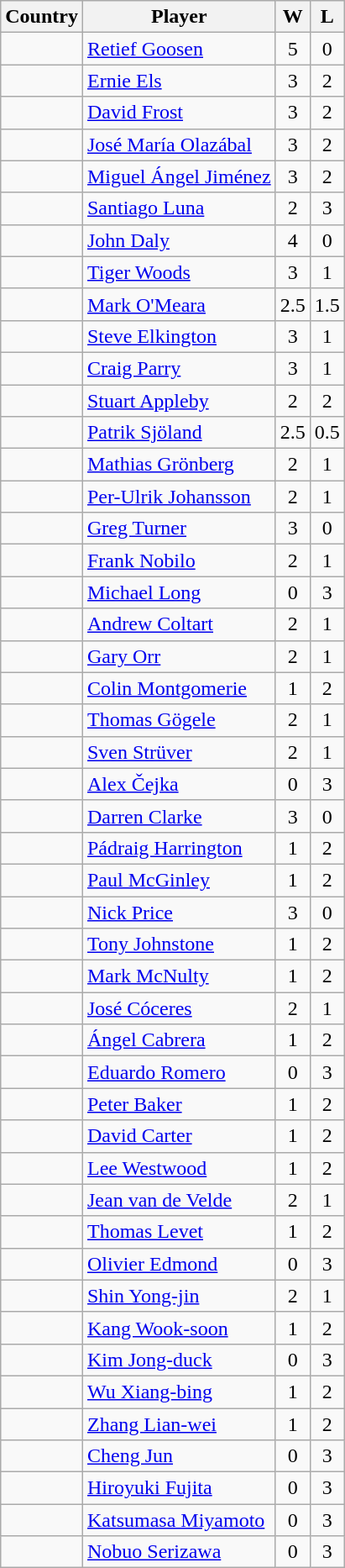<table class="wikitable sortable">
<tr>
<th>Country</th>
<th>Player</th>
<th>W</th>
<th>L</th>
</tr>
<tr>
<td></td>
<td><a href='#'>Retief Goosen</a></td>
<td align=center>5</td>
<td align=center>0</td>
</tr>
<tr>
<td></td>
<td><a href='#'>Ernie Els</a></td>
<td align=center>3</td>
<td align=center>2</td>
</tr>
<tr>
<td></td>
<td><a href='#'>David Frost</a></td>
<td align=center>3</td>
<td align=center>2</td>
</tr>
<tr>
<td></td>
<td><a href='#'>José María Olazábal</a></td>
<td align=center>3</td>
<td align=center>2</td>
</tr>
<tr>
<td></td>
<td><a href='#'>Miguel Ángel Jiménez</a></td>
<td align=center>3</td>
<td align=center>2</td>
</tr>
<tr>
<td></td>
<td><a href='#'>Santiago Luna</a></td>
<td align=center>2</td>
<td align=center>3</td>
</tr>
<tr>
<td></td>
<td><a href='#'>John Daly</a></td>
<td align=center>4</td>
<td align=center>0</td>
</tr>
<tr>
<td></td>
<td><a href='#'>Tiger Woods</a></td>
<td align=center>3</td>
<td align=center>1</td>
</tr>
<tr>
<td></td>
<td><a href='#'>Mark O'Meara</a></td>
<td align=center>2.5</td>
<td align=center>1.5</td>
</tr>
<tr>
<td></td>
<td><a href='#'>Steve Elkington</a></td>
<td align=center>3</td>
<td align=center>1</td>
</tr>
<tr>
<td></td>
<td><a href='#'>Craig Parry</a></td>
<td align=center>3</td>
<td align=center>1</td>
</tr>
<tr>
<td></td>
<td><a href='#'>Stuart Appleby</a></td>
<td align=center>2</td>
<td align=center>2</td>
</tr>
<tr>
<td></td>
<td><a href='#'>Patrik Sjöland</a></td>
<td align=center>2.5</td>
<td align=center>0.5</td>
</tr>
<tr>
<td></td>
<td><a href='#'>Mathias Grönberg</a></td>
<td align=center>2</td>
<td align=center>1</td>
</tr>
<tr>
<td></td>
<td><a href='#'>Per-Ulrik Johansson</a></td>
<td align=center>2</td>
<td align=center>1</td>
</tr>
<tr>
<td></td>
<td><a href='#'>Greg Turner</a></td>
<td align=center>3</td>
<td align=center>0</td>
</tr>
<tr>
<td></td>
<td><a href='#'>Frank Nobilo</a></td>
<td align=center>2</td>
<td align=center>1</td>
</tr>
<tr>
<td></td>
<td><a href='#'>Michael Long</a></td>
<td align=center>0</td>
<td align=center>3</td>
</tr>
<tr>
<td></td>
<td><a href='#'>Andrew Coltart</a></td>
<td align=center>2</td>
<td align=center>1</td>
</tr>
<tr>
<td></td>
<td><a href='#'>Gary Orr</a></td>
<td align=center>2</td>
<td align=center>1</td>
</tr>
<tr>
<td></td>
<td><a href='#'>Colin Montgomerie</a></td>
<td align=center>1</td>
<td align=center>2</td>
</tr>
<tr>
<td></td>
<td><a href='#'>Thomas Gögele</a></td>
<td align=center>2</td>
<td align=center>1</td>
</tr>
<tr>
<td></td>
<td><a href='#'>Sven Strüver</a></td>
<td align=center>2</td>
<td align=center>1</td>
</tr>
<tr>
<td></td>
<td><a href='#'>Alex Čejka</a></td>
<td align=center>0</td>
<td align=center>3</td>
</tr>
<tr>
<td></td>
<td><a href='#'>Darren Clarke</a></td>
<td align=center>3</td>
<td align=center>0</td>
</tr>
<tr>
<td></td>
<td><a href='#'>Pádraig Harrington</a></td>
<td align=center>1</td>
<td align=center>2</td>
</tr>
<tr>
<td></td>
<td><a href='#'>Paul McGinley</a></td>
<td align=center>1</td>
<td align=center>2</td>
</tr>
<tr>
<td></td>
<td><a href='#'>Nick Price</a></td>
<td align=center>3</td>
<td align=center>0</td>
</tr>
<tr>
<td></td>
<td><a href='#'>Tony Johnstone</a></td>
<td align=center>1</td>
<td align=center>2</td>
</tr>
<tr>
<td></td>
<td><a href='#'>Mark McNulty</a></td>
<td align=center>1</td>
<td align=center>2</td>
</tr>
<tr>
<td></td>
<td><a href='#'>José Cóceres</a></td>
<td align=center>2</td>
<td align=center>1</td>
</tr>
<tr>
<td></td>
<td><a href='#'>Ángel Cabrera</a></td>
<td align=center>1</td>
<td align=center>2</td>
</tr>
<tr>
<td></td>
<td><a href='#'>Eduardo Romero</a></td>
<td align=center>0</td>
<td align=center>3</td>
</tr>
<tr>
<td></td>
<td><a href='#'>Peter Baker</a></td>
<td align=center>1</td>
<td align=center>2</td>
</tr>
<tr>
<td></td>
<td><a href='#'>David Carter</a></td>
<td align=center>1</td>
<td align=center>2</td>
</tr>
<tr>
<td></td>
<td><a href='#'>Lee Westwood</a></td>
<td align=center>1</td>
<td align=center>2</td>
</tr>
<tr>
<td></td>
<td><a href='#'>Jean van de Velde</a></td>
<td align=center>2</td>
<td align=center>1</td>
</tr>
<tr>
<td></td>
<td><a href='#'>Thomas Levet</a></td>
<td align=center>1</td>
<td align=center>2</td>
</tr>
<tr>
<td></td>
<td><a href='#'>Olivier Edmond</a></td>
<td align=center>0</td>
<td align=center>3</td>
</tr>
<tr>
<td></td>
<td><a href='#'>Shin Yong-jin</a></td>
<td align=center>2</td>
<td align=center>1</td>
</tr>
<tr>
<td></td>
<td><a href='#'>Kang Wook-soon</a></td>
<td align=center>1</td>
<td align=center>2</td>
</tr>
<tr>
<td></td>
<td><a href='#'>Kim Jong-duck</a></td>
<td align=center>0</td>
<td align=center>3</td>
</tr>
<tr>
<td></td>
<td><a href='#'>Wu Xiang-bing</a></td>
<td align=center>1</td>
<td align=center>2</td>
</tr>
<tr>
<td></td>
<td><a href='#'>Zhang Lian-wei</a></td>
<td align=center>1</td>
<td align=center>2</td>
</tr>
<tr>
<td></td>
<td><a href='#'>Cheng Jun</a></td>
<td align=center>0</td>
<td align=center>3</td>
</tr>
<tr>
<td></td>
<td><a href='#'>Hiroyuki Fujita</a></td>
<td align=center>0</td>
<td align=center>3</td>
</tr>
<tr>
<td></td>
<td><a href='#'>Katsumasa Miyamoto</a></td>
<td align=center>0</td>
<td align=center>3</td>
</tr>
<tr>
<td></td>
<td><a href='#'>Nobuo Serizawa</a></td>
<td align=center>0</td>
<td align=center>3</td>
</tr>
</table>
